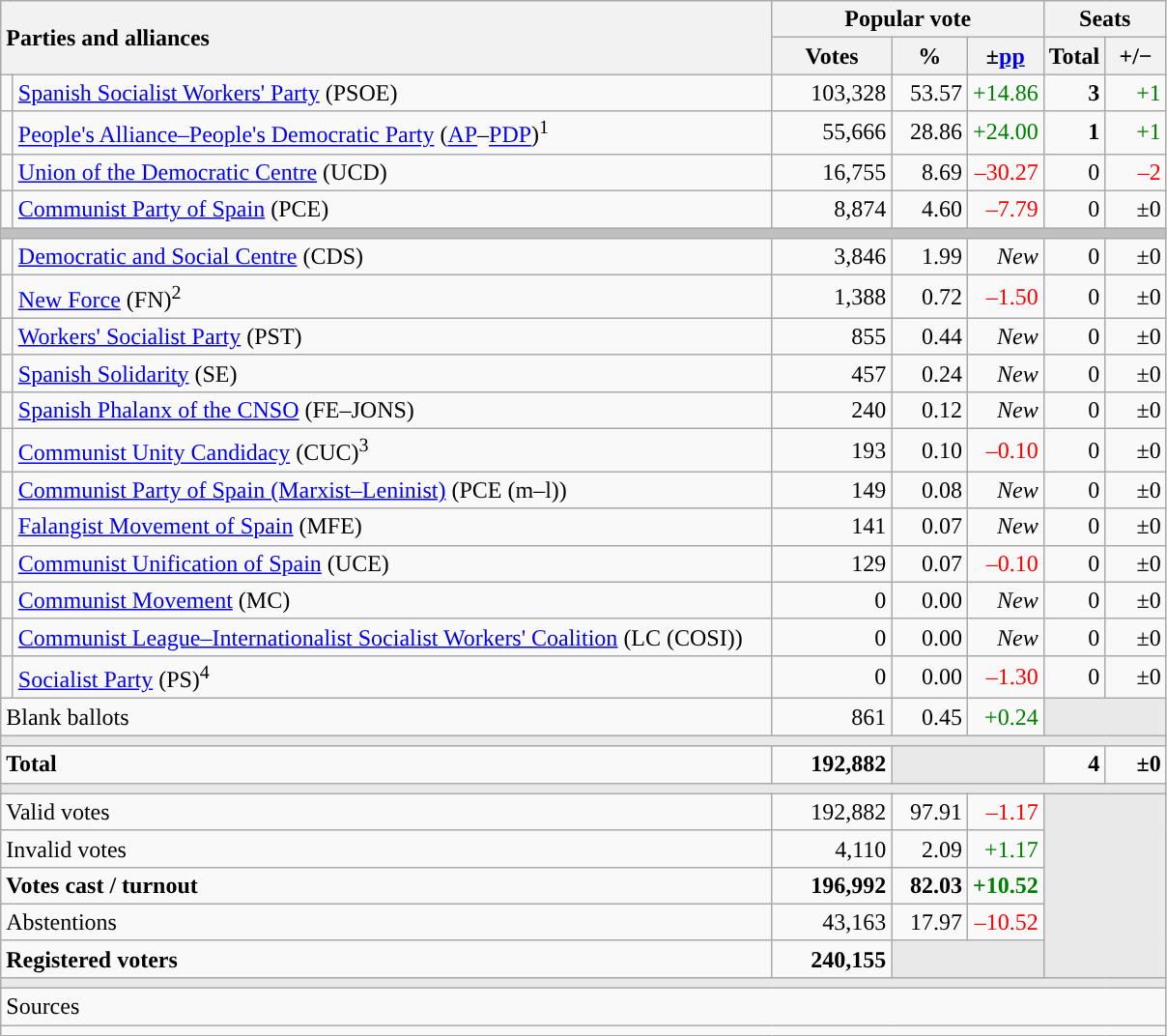<table class="wikitable" style="text-align:right;">
<tr>
<th style="text-align:left;" rowspan="2" colspan="2" width="525">Parties and alliances</th>
<th colspan="3">Popular vote</th>
<th colspan="2">Seats</th>
</tr>
<tr>
<th width="75">Votes</th>
<th width="45">%</th>
<th width="45">±<a href='#'>pp</a></th>
<th width="35">Total</th>
<th width="35">+/−</th>
</tr>
<tr>
<td width="1" style="color:inherit;background:"></td>
<td align="left"><a href='#'>Spanish Socialist Workers' Party</a> (PSOE)</td>
<td>103,328</td>
<td>53.57</td>
<td style="color:green;">+14.86</td>
<td><strong>3</strong></td>
<td style="color:green;">+1</td>
</tr>
<tr>
<td style="color:inherit;background:"></td>
<td align="left"><a href='#'>People's Alliance–People's Democratic Party</a> (<a href='#'>AP</a>–<a href='#'>PDP</a>)<sup>1</sup></td>
<td>55,666</td>
<td>28.86</td>
<td style="color:green;">+24.00</td>
<td><strong>1</strong></td>
<td style="color:green;">+1</td>
</tr>
<tr>
<td style="color:inherit;background:"></td>
<td align="left"><a href='#'>Union of the Democratic Centre</a> (UCD)</td>
<td>16,755</td>
<td>8.69</td>
<td style="color:red;">–30.27</td>
<td>0</td>
<td style="color:red;">–2</td>
</tr>
<tr>
<td style="color:inherit;background:"></td>
<td align="left"><a href='#'>Communist Party of Spain</a> (PCE)</td>
<td>8,874</td>
<td>4.60</td>
<td style="color:red;">–7.79</td>
<td>0</td>
<td>±0</td>
</tr>
<tr>
<td colspan="7" bgcolor="#C0C0C0"></td>
</tr>
<tr>
<td style="color:inherit;background:"></td>
<td align="left"><a href='#'>Democratic and Social Centre</a> (CDS)</td>
<td>3,846</td>
<td>1.99</td>
<td><em>New</em></td>
<td>0</td>
<td>±0</td>
</tr>
<tr>
<td style="color:inherit;background:"></td>
<td align="left"><a href='#'>New Force</a> (FN)<sup>2</sup></td>
<td>1,388</td>
<td>0.72</td>
<td style="color:red;">–1.50</td>
<td>0</td>
<td>±0</td>
</tr>
<tr>
<td style="color:inherit;background:"></td>
<td align="left"><a href='#'>Workers' Socialist Party</a> (PST)</td>
<td>855</td>
<td>0.44</td>
<td><em>New</em></td>
<td>0</td>
<td>±0</td>
</tr>
<tr>
<td style="color:inherit;background:"></td>
<td align="left"><a href='#'>Spanish Solidarity</a> (SE)</td>
<td>457</td>
<td>0.24</td>
<td><em>New</em></td>
<td>0</td>
<td>±0</td>
</tr>
<tr>
<td style="color:inherit;background:"></td>
<td align="left"><a href='#'>Spanish Phalanx of the CNSO</a> (FE–JONS)</td>
<td>240</td>
<td>0.12</td>
<td><em>New</em></td>
<td>0</td>
<td>±0</td>
</tr>
<tr>
<td style="color:inherit;background:"></td>
<td align="left"><a href='#'>Communist Unity Candidacy</a> (CUC)<sup>3</sup></td>
<td>193</td>
<td>0.10</td>
<td style="color:red;">–0.10</td>
<td>0</td>
<td>±0</td>
</tr>
<tr>
<td style="color:inherit;background:"></td>
<td align="left"><a href='#'>Communist Party of Spain (Marxist–Leninist)</a> (PCE (m–l))</td>
<td>149</td>
<td>0.08</td>
<td><em>New</em></td>
<td>0</td>
<td>±0</td>
</tr>
<tr>
<td style="color:inherit;background:"></td>
<td align="left"><a href='#'>Falangist Movement of Spain</a> (MFE)</td>
<td>141</td>
<td>0.07</td>
<td><em>New</em></td>
<td>0</td>
<td>±0</td>
</tr>
<tr>
<td style="color:inherit;background:"></td>
<td align="left"><a href='#'>Communist Unification of Spain</a> (UCE)</td>
<td>129</td>
<td>0.07</td>
<td style="color:red;">–0.10</td>
<td>0</td>
<td>±0</td>
</tr>
<tr>
<td style="color:inherit;background:"></td>
<td align="left"><a href='#'>Communist Movement</a> (MC)</td>
<td>0</td>
<td>0.00</td>
<td><em>New</em></td>
<td>0</td>
<td>±0</td>
</tr>
<tr>
<td style="color:inherit;background:"></td>
<td align="left"><a href='#'>Communist League–Internationalist Socialist Workers' Coalition</a> (LC (COSI))</td>
<td>0</td>
<td>0.00</td>
<td><em>New</em></td>
<td>0</td>
<td>±0</td>
</tr>
<tr>
<td style="color:inherit;background:"></td>
<td align="left"><a href='#'>Socialist Party</a> (PS)<sup>4</sup></td>
<td>0</td>
<td>0.00</td>
<td style="color:red;">–1.30</td>
<td>0</td>
<td>±0</td>
</tr>
<tr>
<td align="left" colspan="2">Blank ballots</td>
<td>861</td>
<td>0.45</td>
<td style="color:green;">+0.24</td>
<td bgcolor="#E9E9E9" colspan="2"></td>
</tr>
<tr>
<td colspan="7" bgcolor="#E9E9E9"></td>
</tr>
<tr style="font-weight:bold;">
<td align="left" colspan="2">Total</td>
<td>192,882</td>
<td bgcolor="#E9E9E9" colspan="2"></td>
<td>4</td>
<td>±0</td>
</tr>
<tr>
<td colspan="7" bgcolor="#E9E9E9"></td>
</tr>
<tr>
<td align="left" colspan="2">Valid votes</td>
<td>192,882</td>
<td>97.91</td>
<td style="color:red;">–1.17</td>
<td bgcolor="#E9E9E9" colspan="2" rowspan="5"></td>
</tr>
<tr>
<td align="left" colspan="2">Invalid votes</td>
<td>4,110</td>
<td>2.09</td>
<td style="color:green;">+1.17</td>
</tr>
<tr style="font-weight:bold;">
<td align="left" colspan="2">Votes cast / turnout</td>
<td>196,992</td>
<td>82.03</td>
<td style="color:green;">+10.52</td>
</tr>
<tr>
<td align="left" colspan="2">Abstentions</td>
<td>43,163</td>
<td>17.97</td>
<td style="color:red;">–10.52</td>
</tr>
<tr style="font-weight:bold;">
<td align="left" colspan="2">Registered voters</td>
<td>240,155</td>
<td bgcolor="#E9E9E9" colspan="2"></td>
</tr>
<tr>
<td colspan="7" bgcolor="#E9E9E9"></td>
</tr>
<tr>
<td align="left" colspan="7">Sources</td>
</tr>
<tr>
<td colspan="7" style="text-align:left; max-width:790px;"></td>
</tr>
</table>
